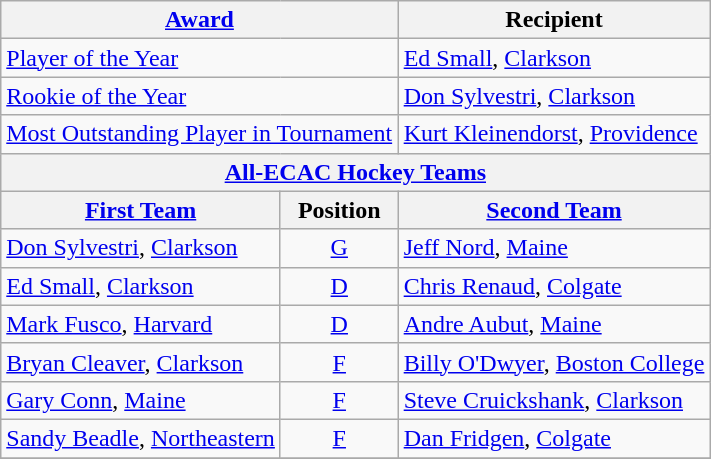<table class="wikitable">
<tr>
<th colspan=2><a href='#'>Award</a></th>
<th>Recipient</th>
</tr>
<tr>
<td colspan=2><a href='#'>Player of the Year</a></td>
<td><a href='#'>Ed Small</a>, <a href='#'>Clarkson</a></td>
</tr>
<tr>
<td colspan=2><a href='#'>Rookie of the Year</a></td>
<td><a href='#'>Don Sylvestri</a>, <a href='#'>Clarkson</a></td>
</tr>
<tr>
<td colspan=2><a href='#'>Most Outstanding Player in Tournament</a></td>
<td><a href='#'>Kurt Kleinendorst</a>, <a href='#'>Providence</a></td>
</tr>
<tr>
<th colspan=3><a href='#'>All-ECAC Hockey Teams</a></th>
</tr>
<tr>
<th><a href='#'>First Team</a></th>
<th>  Position  </th>
<th><a href='#'>Second Team</a></th>
</tr>
<tr>
<td><a href='#'>Don Sylvestri</a>, <a href='#'>Clarkson</a></td>
<td align=center><a href='#'>G</a></td>
<td><a href='#'>Jeff Nord</a>, <a href='#'>Maine</a></td>
</tr>
<tr>
<td><a href='#'>Ed Small</a>, <a href='#'>Clarkson</a></td>
<td align=center><a href='#'>D</a></td>
<td><a href='#'>Chris Renaud</a>, <a href='#'>Colgate</a></td>
</tr>
<tr>
<td><a href='#'>Mark Fusco</a>, <a href='#'>Harvard</a></td>
<td align=center><a href='#'>D</a></td>
<td><a href='#'>Andre Aubut</a>, <a href='#'>Maine</a></td>
</tr>
<tr>
<td><a href='#'>Bryan Cleaver</a>, <a href='#'>Clarkson</a></td>
<td align=center><a href='#'>F</a></td>
<td><a href='#'>Billy O'Dwyer</a>, <a href='#'>Boston College</a></td>
</tr>
<tr>
<td><a href='#'>Gary Conn</a>, <a href='#'>Maine</a></td>
<td align=center><a href='#'>F</a></td>
<td><a href='#'>Steve Cruickshank</a>, <a href='#'>Clarkson</a></td>
</tr>
<tr>
<td><a href='#'>Sandy Beadle</a>, <a href='#'>Northeastern</a></td>
<td align=center><a href='#'>F</a></td>
<td><a href='#'>Dan Fridgen</a>, <a href='#'>Colgate</a></td>
</tr>
<tr>
</tr>
</table>
